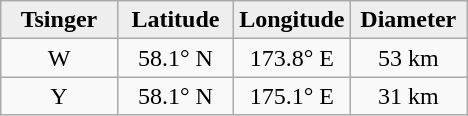<table class="wikitable">
<tr>
<th width="25%" style="background:#eeeeee;">Tsinger</th>
<th width="25%" style="background:#eeeeee;">Latitude</th>
<th width="25%" style="background:#eeeeee;">Longitude</th>
<th width="25%" style="background:#eeeeee;">Diameter</th>
</tr>
<tr>
<td align="center">W</td>
<td align="center">58.1° N</td>
<td align="center">173.8° E</td>
<td align="center">53 km</td>
</tr>
<tr>
<td align="center">Y</td>
<td align="center">58.1° N</td>
<td align="center">175.1° E</td>
<td align="center">31 km</td>
</tr>
</table>
